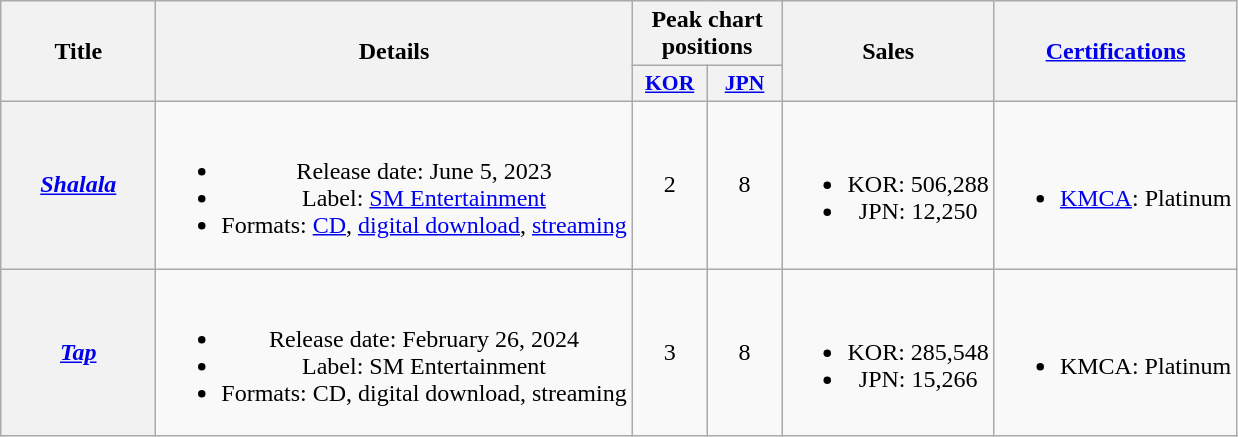<table class="wikitable plainrowheaders" style="text-align:center">
<tr>
<th scope="col" rowspan="2" style="width:6em">Title</th>
<th scope="col" rowspan="2">Details</th>
<th scope="col" colspan="2">Peak chart positions</th>
<th scope="col" rowspan="2">Sales</th>
<th scope="col" rowspan="2"><a href='#'>Certifications</a></th>
</tr>
<tr>
<th scope="col" style="width:3em;font-size:90%"><a href='#'>KOR</a><br></th>
<th scope="col" style="width:3em;font-size:90%"><a href='#'>JPN</a><br></th>
</tr>
<tr>
<th scope="row"><em><a href='#'>Shalala</a></em></th>
<td><br><ul><li>Release date: June 5, 2023</li><li>Label: <a href='#'>SM Entertainment</a></li><li>Formats: <a href='#'>CD</a>, <a href='#'>digital download</a>, <a href='#'>streaming</a></li></ul></td>
<td>2</td>
<td>8</td>
<td><br><ul><li>KOR: 506,288</li><li>JPN: 12,250</li></ul></td>
<td><br><ul><li><a href='#'>KMCA</a>: Platinum</li></ul></td>
</tr>
<tr>
<th scope="row"><em><a href='#'>Tap</a></em></th>
<td><br><ul><li>Release date: February 26, 2024</li><li>Label: SM Entertainment</li><li>Formats: CD, digital download, streaming</li></ul></td>
<td>3</td>
<td>8</td>
<td><br><ul><li>KOR: 285,548</li><li>JPN: 15,266</li></ul></td>
<td><br><ul><li>KMCA: Platinum</li></ul></td>
</tr>
</table>
